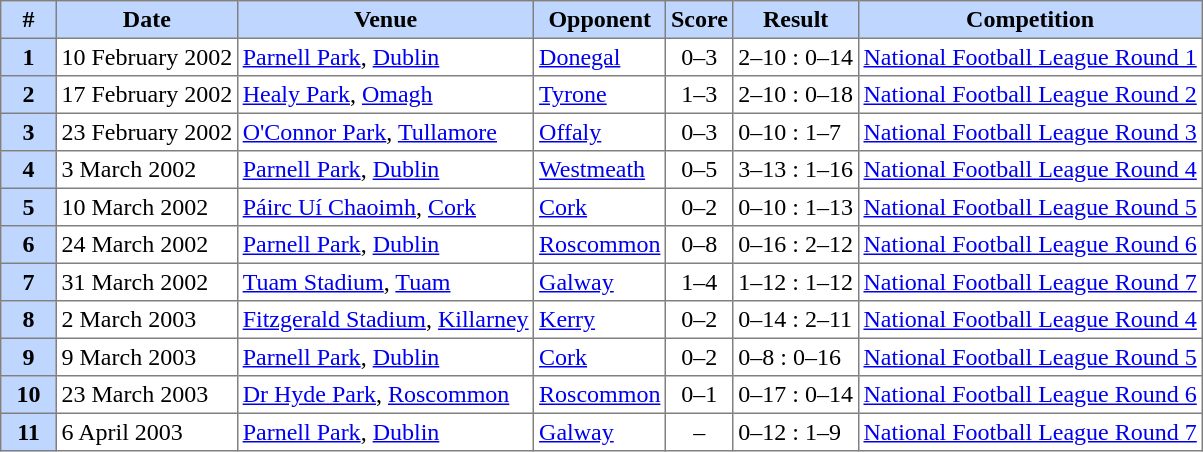<table border=1 cellpadding=3 style="margin-left:1em; color: black; border-collapse: collapse;">
<tr align="center" bgcolor="BFD7FF">
<th width=30 style="text-align: center;">#</th>
<th>Date</th>
<th>Venue</th>
<th>Opponent</th>
<th>Score</th>
<th>Result</th>
<th>Competition</th>
</tr>
<tr>
<td style="text-align: center;" bgcolor="BFD7FF"><strong>1</strong></td>
<td>10 February 2002</td>
<td><a href='#'>Parnell Park</a>, <a href='#'>Dublin</a></td>
<td><a href='#'>Donegal</a></td>
<td style="text-align: center;">0–3</td>
<td>2–10 : 0–14</td>
<td><a href='#'>National Football League Round 1</a></td>
</tr>
<tr>
<td style="text-align: center;" bgcolor="BFD7FF"><strong>2</strong></td>
<td>17 February 2002</td>
<td><a href='#'>Healy Park</a>, <a href='#'>Omagh</a></td>
<td><a href='#'>Tyrone</a></td>
<td style="text-align: center;">1–3</td>
<td>2–10 : 0–18</td>
<td><a href='#'>National Football League Round 2</a></td>
</tr>
<tr>
<td style="text-align: center;" bgcolor="BFD7FF"><strong>3</strong></td>
<td>23 February 2002</td>
<td><a href='#'>O'Connor Park</a>, <a href='#'>Tullamore</a></td>
<td><a href='#'>Offaly</a></td>
<td style="text-align: center;">0–3</td>
<td>0–10 : 1–7</td>
<td><a href='#'>National Football League Round 3</a></td>
</tr>
<tr>
<td style="text-align: center;" bgcolor="BFD7FF"><strong>4</strong></td>
<td>3 March 2002</td>
<td><a href='#'>Parnell Park</a>, <a href='#'>Dublin</a></td>
<td><a href='#'>Westmeath</a></td>
<td style="text-align: center;">0–5</td>
<td>3–13 : 1–16</td>
<td><a href='#'>National Football League Round 4</a></td>
</tr>
<tr>
<td style="text-align: center;" bgcolor="BFD7FF"><strong>5</strong></td>
<td>10 March 2002</td>
<td><a href='#'>Páirc Uí Chaoimh</a>, <a href='#'>Cork</a></td>
<td><a href='#'>Cork</a></td>
<td style="text-align: center;">0–2</td>
<td>0–10 : 1–13</td>
<td><a href='#'>National Football League Round 5</a></td>
</tr>
<tr>
<td style="text-align: center;" bgcolor="BFD7FF"><strong>6</strong></td>
<td>24 March 2002</td>
<td><a href='#'>Parnell Park</a>, <a href='#'>Dublin</a></td>
<td><a href='#'>Roscommon</a></td>
<td style="text-align: center;">0–8</td>
<td>0–16 : 2–12</td>
<td><a href='#'>National Football League Round 6</a></td>
</tr>
<tr>
<td style="text-align: center;" bgcolor="BFD7FF"><strong>7</strong></td>
<td>31 March 2002</td>
<td><a href='#'>Tuam Stadium</a>, <a href='#'>Tuam</a></td>
<td><a href='#'>Galway</a></td>
<td style="text-align: center;">1–4</td>
<td>1–12 : 1–12</td>
<td><a href='#'>National Football League Round 7</a></td>
</tr>
<tr>
<td style="text-align: center;" bgcolor="BFD7FF"><strong>8</strong></td>
<td>2 March 2003</td>
<td><a href='#'>Fitzgerald Stadium</a>, <a href='#'>Killarney</a></td>
<td><a href='#'>Kerry</a></td>
<td style="text-align: center;">0–2</td>
<td>0–14 : 2–11</td>
<td><a href='#'>National Football League Round 4</a></td>
</tr>
<tr>
<td style="text-align: center;" bgcolor="BFD7FF"><strong>9</strong></td>
<td>9 March 2003</td>
<td><a href='#'>Parnell Park</a>, <a href='#'>Dublin</a></td>
<td><a href='#'>Cork</a></td>
<td style="text-align: center;">0–2</td>
<td>0–8 : 0–16</td>
<td><a href='#'>National Football League Round 5</a></td>
</tr>
<tr>
<td style="text-align: center;" bgcolor="BFD7FF"><strong>10</strong></td>
<td>23 March 2003</td>
<td><a href='#'>Dr Hyde Park</a>, <a href='#'>Roscommon</a></td>
<td><a href='#'>Roscommon</a></td>
<td style="text-align: center;">0–1</td>
<td>0–17 : 0–14</td>
<td><a href='#'>National Football League Round 6</a></td>
</tr>
<tr>
<td style="text-align: center;" bgcolor="BFD7FF"><strong>11</strong></td>
<td>6 April 2003</td>
<td><a href='#'>Parnell Park</a>, <a href='#'>Dublin</a></td>
<td><a href='#'>Galway</a></td>
<td style="text-align: center;">–</td>
<td>0–12 : 1–9</td>
<td><a href='#'>National Football League Round 7</a></td>
</tr>
</table>
